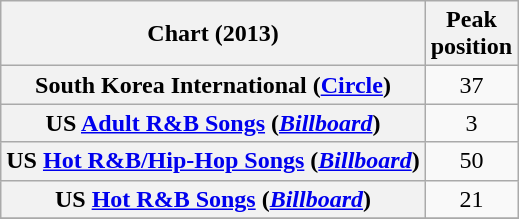<table class="wikitable sortable plainrowheaders" style="text-align:center">
<tr>
<th scope="col">Chart (2013)</th>
<th scope="col">Peak<br>position</th>
</tr>
<tr>
<th scope="row">South Korea International (<a href='#'>Circle</a>)</th>
<td>37</td>
</tr>
<tr>
<th scope="row">US <a href='#'>Adult R&B Songs</a> (<em><a href='#'>Billboard</a></em>)</th>
<td>3</td>
</tr>
<tr>
<th scope="row">US <a href='#'>Hot R&B/Hip-Hop Songs</a> (<em><a href='#'>Billboard</a></em>)</th>
<td>50</td>
</tr>
<tr>
<th scope="row">US <a href='#'>Hot R&B Songs</a> (<em><a href='#'>Billboard</a></em>)</th>
<td>21</td>
</tr>
<tr>
</tr>
</table>
